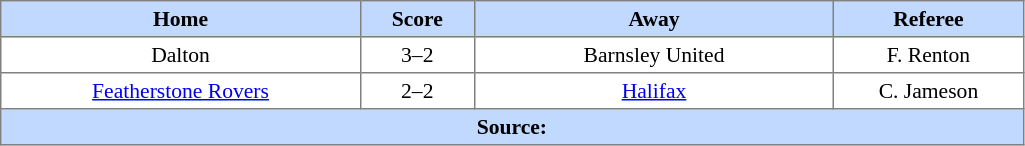<table border=1 style="border-collapse:collapse; font-size:90%; text-align:center;" cellpadding=3 cellspacing=0 width=54%>
<tr bgcolor=#C1D8FF>
<th width=19%>Home</th>
<th width=6%>Score</th>
<th width=19%>Away</th>
<th width=10%>Referee</th>
</tr>
<tr>
<td>Dalton</td>
<td>3–2</td>
<td>Barnsley United</td>
<td>F. Renton</td>
</tr>
<tr>
<td><a href='#'>Featherstone Rovers</a></td>
<td>2–2</td>
<td><a href='#'>Halifax</a></td>
<td>C. Jameson</td>
</tr>
<tr style="background:#c1d8ff;">
<th colspan=4>Source:</th>
</tr>
</table>
